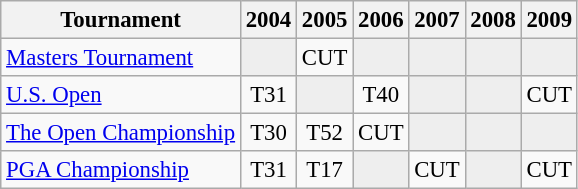<table class="wikitable" style="font-size:95%;text-align:center;">
<tr>
<th>Tournament</th>
<th>2004</th>
<th>2005</th>
<th>2006</th>
<th>2007</th>
<th>2008</th>
<th>2009</th>
</tr>
<tr>
<td align=left><a href='#'>Masters Tournament</a></td>
<td style="background:#eeeeee;"></td>
<td>CUT</td>
<td style="background:#eeeeee;"></td>
<td style="background:#eeeeee;"></td>
<td style="background:#eeeeee;"></td>
<td style="background:#eeeeee;"></td>
</tr>
<tr>
<td align=left><a href='#'>U.S. Open</a></td>
<td>T31</td>
<td style="background:#eeeeee;"></td>
<td>T40</td>
<td style="background:#eeeeee;"></td>
<td style="background:#eeeeee;"></td>
<td>CUT</td>
</tr>
<tr>
<td align=left><a href='#'>The Open Championship</a></td>
<td>T30</td>
<td>T52</td>
<td>CUT</td>
<td style="background:#eeeeee;"></td>
<td style="background:#eeeeee;"></td>
<td style="background:#eeeeee;"></td>
</tr>
<tr>
<td align=left><a href='#'>PGA Championship</a></td>
<td>T31</td>
<td>T17</td>
<td style="background:#eeeeee;"></td>
<td>CUT</td>
<td style="background:#eeeeee;"></td>
<td>CUT</td>
</tr>
</table>
